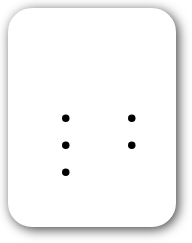<table style=" border-radius:1em; box-shadow: 0.1em 0.1em 0.5em rgba(0,0,0,0.75); background-color: white; border: 1px solid white; padding: 5px;">
<tr style="vertical-align:top;">
<td><br><table>
<tr>
<td><br><ul><li></li><li></li><li></li></ul></td>
<td valign="top"><br><ul><li></li><li></li></ul></td>
<td></td>
</tr>
</table>
</td>
</tr>
</table>
